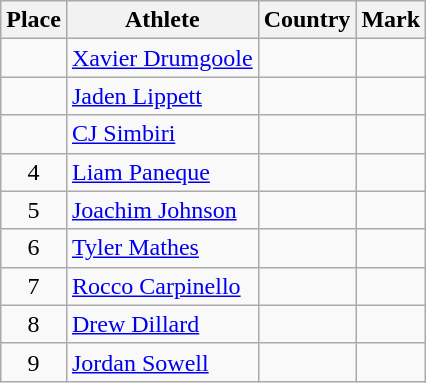<table class="wikitable">
<tr>
<th>Place</th>
<th>Athlete</th>
<th>Country</th>
<th>Mark</th>
</tr>
<tr>
<td align=center></td>
<td><a href='#'>Xavier Drumgoole</a></td>
<td></td>
<td></td>
</tr>
<tr>
<td align=center></td>
<td><a href='#'>Jaden Lippett</a></td>
<td></td>
<td></td>
</tr>
<tr>
<td align=center></td>
<td><a href='#'>CJ Simbiri</a></td>
<td></td>
<td></td>
</tr>
<tr>
<td align=center>4</td>
<td><a href='#'>Liam Paneque</a></td>
<td></td>
<td></td>
</tr>
<tr>
<td align=center>5</td>
<td><a href='#'>Joachim Johnson</a></td>
<td></td>
<td></td>
</tr>
<tr>
<td align=center>6</td>
<td><a href='#'>Tyler Mathes</a></td>
<td></td>
<td></td>
</tr>
<tr>
<td align=center>7</td>
<td><a href='#'>Rocco Carpinello</a></td>
<td></td>
<td></td>
</tr>
<tr>
<td align=center>8</td>
<td><a href='#'>Drew Dillard</a></td>
<td></td>
<td></td>
</tr>
<tr>
<td align=center>9</td>
<td><a href='#'>Jordan Sowell</a></td>
<td></td>
<td></td>
</tr>
</table>
